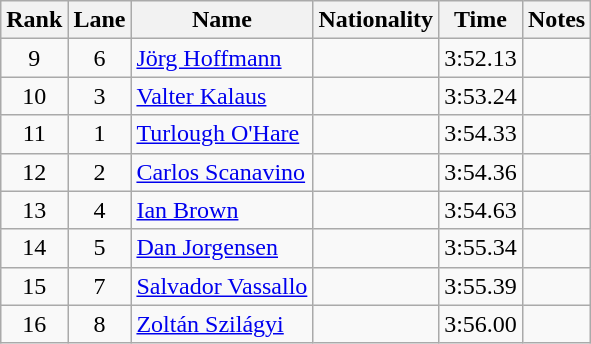<table class="wikitable sortable" style="text-align:center">
<tr>
<th>Rank</th>
<th>Lane</th>
<th>Name</th>
<th>Nationality</th>
<th>Time</th>
<th>Notes</th>
</tr>
<tr>
<td>9</td>
<td>6</td>
<td align=left><a href='#'>Jörg Hoffmann</a></td>
<td align=left></td>
<td>3:52.13</td>
<td></td>
</tr>
<tr>
<td>10</td>
<td>3</td>
<td align=left><a href='#'>Valter Kalaus</a></td>
<td align=left></td>
<td>3:53.24</td>
<td></td>
</tr>
<tr>
<td>11</td>
<td>1</td>
<td align=left><a href='#'>Turlough O'Hare</a></td>
<td align=left></td>
<td>3:54.33</td>
<td></td>
</tr>
<tr>
<td>12</td>
<td>2</td>
<td align=left><a href='#'>Carlos Scanavino</a></td>
<td align=left></td>
<td>3:54.36</td>
<td></td>
</tr>
<tr>
<td>13</td>
<td>4</td>
<td align=left><a href='#'>Ian Brown</a></td>
<td align=left></td>
<td>3:54.63</td>
<td></td>
</tr>
<tr>
<td>14</td>
<td>5</td>
<td align=left><a href='#'>Dan Jorgensen</a></td>
<td align=left></td>
<td>3:55.34</td>
<td></td>
</tr>
<tr>
<td>15</td>
<td>7</td>
<td align=left><a href='#'>Salvador Vassallo</a></td>
<td align=left></td>
<td>3:55.39</td>
<td></td>
</tr>
<tr>
<td>16</td>
<td>8</td>
<td align=left><a href='#'>Zoltán Szilágyi</a></td>
<td align=left></td>
<td>3:56.00</td>
<td></td>
</tr>
</table>
